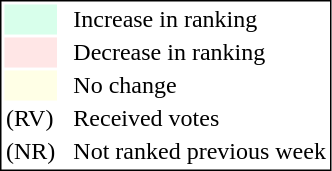<table style="border:1px solid black;">
<tr>
<td style="background:#D8FFEB; width:20px;"></td>
<td> </td>
<td>Increase in ranking</td>
</tr>
<tr>
<td style="background:#FFE6E6; width:20px;"></td>
<td> </td>
<td>Decrease in ranking</td>
</tr>
<tr>
<td style="background:#FFFFE6; width:20px;"></td>
<td> </td>
<td>No change</td>
</tr>
<tr>
<td>(RV)</td>
<td> </td>
<td>Received votes</td>
</tr>
<tr>
<td>(NR)</td>
<td> </td>
<td>Not ranked previous week</td>
</tr>
</table>
